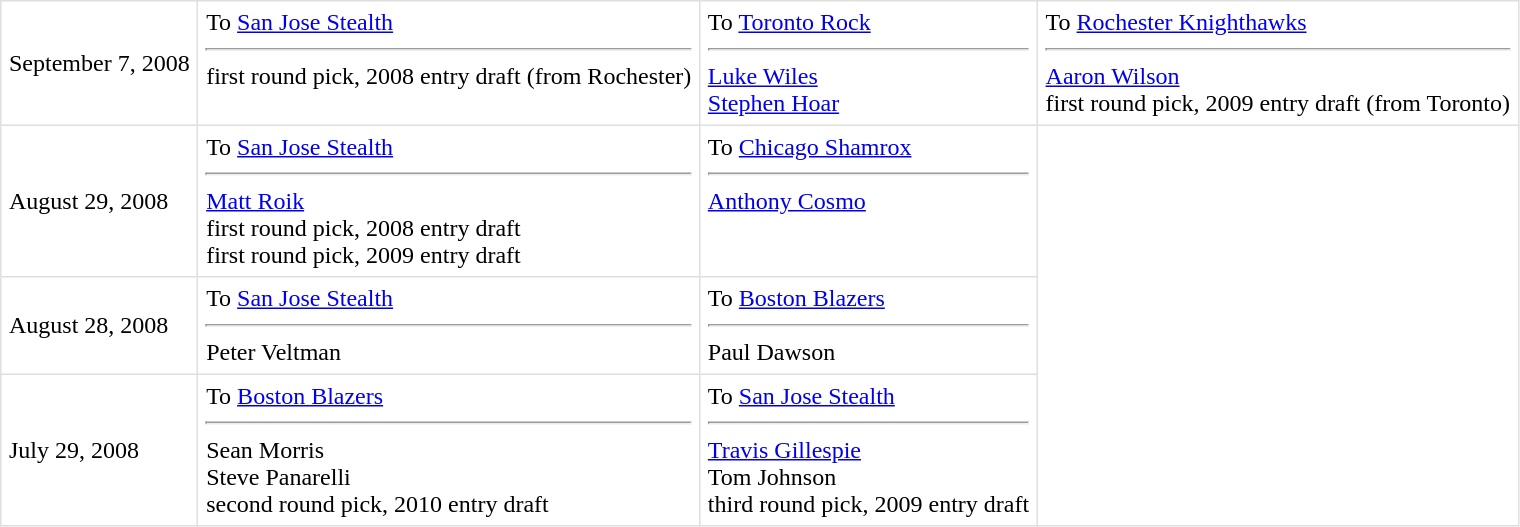<table border=1 style="border-collapse:collapse" bordercolor="#DFDFDF"  cellpadding="5">
<tr>
<td>September 7, 2008<br></td>
<td valign="top">To <a href='#'>San Jose Stealth</a><hr>first round pick, 2008 entry draft (from Rochester)</td>
<td valign="top">To <a href='#'>Toronto Rock</a> <hr><a href='#'>Luke Wiles</a><br><a href='#'>Stephen Hoar</a></td>
<td valign="top">To <a href='#'>Rochester Knighthawks</a><hr><a href='#'>Aaron Wilson</a><br>first round pick, 2009 entry draft (from Toronto)</td>
</tr>
<tr>
<td>August 29, 2008<br></td>
<td valign="top">To <a href='#'>San Jose Stealth</a><hr><a href='#'>Matt Roik</a><br>first round pick, 2008 entry draft<br>first round pick, 2009 entry draft</td>
<td valign="top">To <a href='#'>Chicago Shamrox</a> <hr><a href='#'>Anthony Cosmo</a></td>
</tr>
<tr>
<td>August 28, 2008</td>
<td valign="top">To <a href='#'>San Jose Stealth</a><hr>Peter Veltman</td>
<td valign="top">To <a href='#'>Boston Blazers</a> <hr>Paul Dawson</td>
</tr>
<tr>
<td>July 29, 2008</td>
<td valign="top">To <a href='#'>Boston Blazers</a> <hr>Sean Morris<br>Steve Panarelli<br>second round pick, 2010 entry draft</td>
<td valign="top">To <a href='#'>San Jose Stealth</a><hr><a href='#'>Travis Gillespie</a><br>Tom Johnson<br>third round pick, 2009 entry draft</td>
</tr>
</table>
